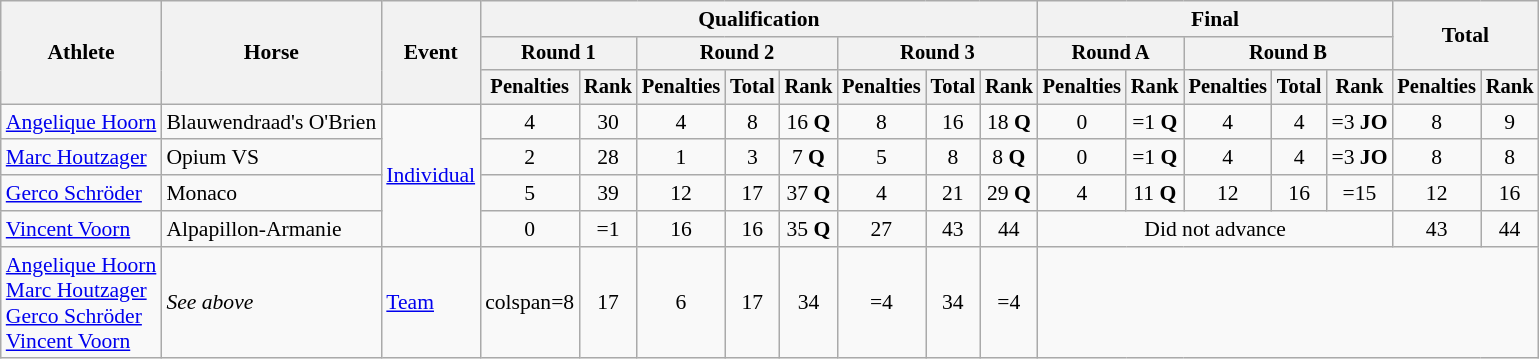<table class="wikitable" style="font-size:90%">
<tr>
<th rowspan="3">Athlete</th>
<th rowspan="3">Horse</th>
<th rowspan="3">Event</th>
<th colspan="8">Qualification</th>
<th colspan="5">Final</th>
<th rowspan=2 colspan="2">Total</th>
</tr>
<tr style="font-size:95%">
<th colspan="2">Round 1</th>
<th colspan="3">Round 2</th>
<th colspan="3">Round 3</th>
<th colspan="2">Round A</th>
<th colspan="3">Round B</th>
</tr>
<tr style="font-size:95%">
<th>Penalties</th>
<th>Rank</th>
<th>Penalties</th>
<th>Total</th>
<th>Rank</th>
<th>Penalties</th>
<th>Total</th>
<th>Rank</th>
<th>Penalties</th>
<th>Rank</th>
<th>Penalties</th>
<th>Total</th>
<th>Rank</th>
<th>Penalties</th>
<th>Rank</th>
</tr>
<tr align=center>
<td align=left><a href='#'>Angelique Hoorn</a></td>
<td align=left>Blauwendraad's O'Brien</td>
<td align=left rowspan=4><a href='#'>Individual</a></td>
<td>4</td>
<td>30</td>
<td>4</td>
<td>8</td>
<td>16 <strong>Q</strong></td>
<td>8</td>
<td>16</td>
<td>18 <strong>Q</strong></td>
<td>0</td>
<td>=1 <strong>Q</strong></td>
<td>4</td>
<td>4</td>
<td>=3 <strong>JO</strong></td>
<td>8</td>
<td>9</td>
</tr>
<tr align=center>
<td align=left><a href='#'>Marc Houtzager</a></td>
<td align=left>Opium VS</td>
<td>2</td>
<td>28</td>
<td>1</td>
<td>3</td>
<td>7 <strong>Q</strong></td>
<td>5</td>
<td>8</td>
<td>8 <strong>Q</strong></td>
<td>0</td>
<td>=1 <strong>Q</strong></td>
<td>4</td>
<td>4</td>
<td>=3 <strong>JO</strong></td>
<td>8</td>
<td>8</td>
</tr>
<tr align=center>
<td align=left><a href='#'>Gerco Schröder</a></td>
<td align=left>Monaco</td>
<td>5</td>
<td>39</td>
<td>12</td>
<td>17</td>
<td>37 <strong>Q</strong></td>
<td>4</td>
<td>21</td>
<td>29 <strong>Q</strong></td>
<td>4</td>
<td>11 <strong>Q</strong></td>
<td>12</td>
<td>16</td>
<td>=15</td>
<td>12</td>
<td>16</td>
</tr>
<tr align=center>
<td align=left><a href='#'>Vincent Voorn</a></td>
<td align=left>Alpapillon-Armanie</td>
<td>0</td>
<td>=1</td>
<td>16</td>
<td>16</td>
<td>35 <strong>Q</strong></td>
<td>27</td>
<td>43</td>
<td>44</td>
<td colspan=5>Did not advance</td>
<td>43</td>
<td>44</td>
</tr>
<tr align=center>
<td align=left><a href='#'>Angelique Hoorn</a><br><a href='#'>Marc Houtzager</a><br><a href='#'>Gerco Schröder</a><br><a href='#'>Vincent Voorn</a></td>
<td align=left><em>See above</em></td>
<td align=left><a href='#'>Team</a></td>
<td>colspan=8 </td>
<td>17</td>
<td>6</td>
<td>17</td>
<td>34</td>
<td>=4</td>
<td>34</td>
<td>=4</td>
</tr>
</table>
